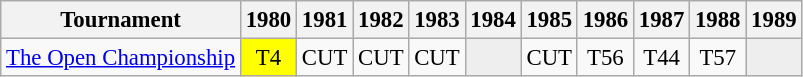<table class="wikitable" style="font-size:95%;text-align:center;">
<tr>
<th>Tournament</th>
<th>1980</th>
<th>1981</th>
<th>1982</th>
<th>1983</th>
<th>1984</th>
<th>1985</th>
<th>1986</th>
<th>1987</th>
<th>1988</th>
<th>1989</th>
</tr>
<tr>
<td align=left><a href='#'>The Open Championship</a></td>
<td style="background:yellow;">T4</td>
<td>CUT</td>
<td>CUT</td>
<td>CUT</td>
<td style="background:#eeeeee;"></td>
<td>CUT</td>
<td>T56</td>
<td>T44</td>
<td>T57</td>
<td style="background:#eeeeee;"></td>
</tr>
</table>
